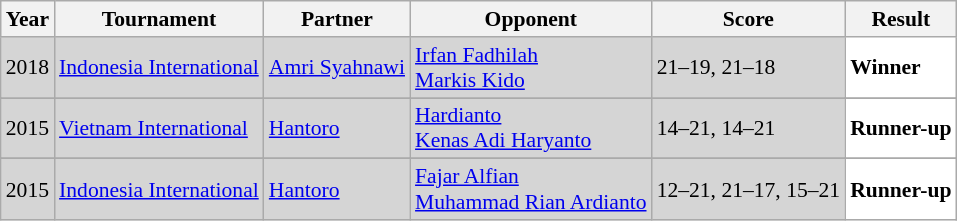<table class="sortable wikitable" style="font-size: 90%;">
<tr>
<th>Year</th>
<th>Tournament</th>
<th>Partner</th>
<th>Opponent</th>
<th>Score</th>
<th>Result</th>
</tr>
<tr style="background:#D5D5D5">
<td align="center">2018</td>
<td align="left"><a href='#'>Indonesia International</a></td>
<td align="left"> <a href='#'>Amri Syahnawi</a></td>
<td align="left"> <a href='#'>Irfan Fadhilah</a> <br>  <a href='#'>Markis Kido</a></td>
<td align="left">21–19, 21–18</td>
<td style="text-align:left; background:white"> <strong>Winner</strong></td>
</tr>
<tr>
</tr>
<tr style="background:#D5D5D5">
<td align="center">2015</td>
<td align="left"><a href='#'>Vietnam International</a></td>
<td align="left"> <a href='#'>Hantoro</a></td>
<td align="left"> <a href='#'>Hardianto</a> <br>  <a href='#'>Kenas Adi Haryanto</a></td>
<td align="left">14–21, 14–21</td>
<td style="text-align:left; background:white"> <strong>Runner-up</strong></td>
</tr>
<tr>
</tr>
<tr style="background:#D5D5D5">
<td align="center">2015</td>
<td align="left"><a href='#'>Indonesia International</a></td>
<td align="left"> <a href='#'>Hantoro</a></td>
<td align="left"> <a href='#'>Fajar Alfian</a> <br>  <a href='#'>Muhammad Rian Ardianto</a></td>
<td align="left">12–21, 21–17, 15–21</td>
<td style="text-align:left; background:white"> <strong>Runner-up</strong></td>
</tr>
</table>
